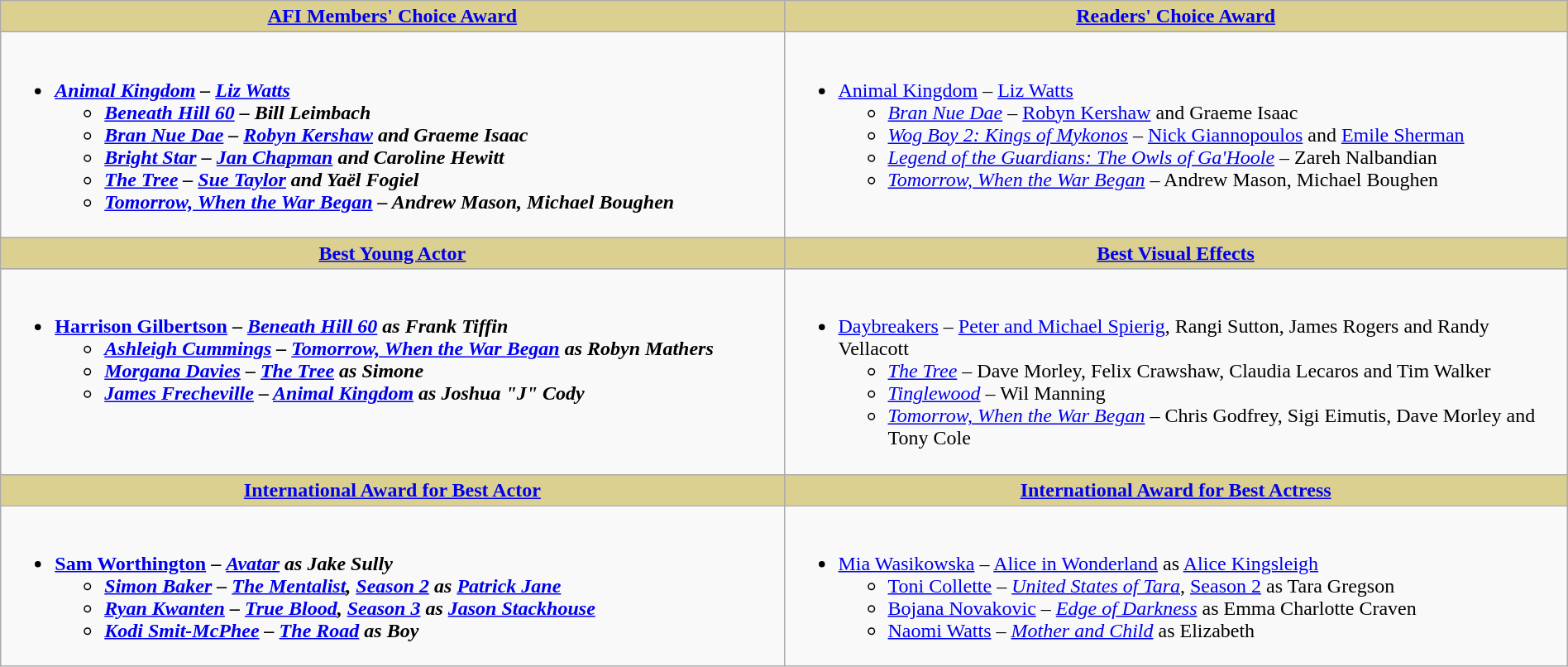<table class="wikitable" style="width:100%">
<tr>
<th style="background:#dbd090; width:50%"><a href='#'>AFI Members' Choice Award</a></th>
<th style="background:#dbd090; width:50%"><strong><a href='#'>Readers' Choice Award</a></strong></th>
</tr>
<tr>
<td valign="top"><br><ul><li><strong><em><a href='#'>Animal Kingdom</a><em> – <a href='#'>Liz Watts</a><strong><ul><li></em><a href='#'>Beneath Hill 60</a><em> – Bill Leimbach</li><li></em><a href='#'>Bran Nue Dae</a><em> – <a href='#'>Robyn Kershaw</a> and Graeme Isaac</li><li></em><a href='#'>Bright Star</a><em> – <a href='#'>Jan Chapman</a> and Caroline Hewitt</li><li></em><a href='#'>The Tree</a><em> – <a href='#'>Sue Taylor</a> and Yaël Fogiel</li><li></em><a href='#'>Tomorrow, When the War Began</a><em> – Andrew Mason, Michael Boughen</li></ul></li></ul></td>
<td valign="top"><br><ul><li></em></strong><a href='#'>Animal Kingdom</a></em> – <a href='#'>Liz Watts</a></strong><ul><li><em><a href='#'>Bran Nue Dae</a></em>  – <a href='#'>Robyn Kershaw</a> and Graeme Isaac</li><li><em><a href='#'>Wog Boy 2: Kings of Mykonos</a></em>  – <a href='#'>Nick Giannopoulos</a> and <a href='#'>Emile Sherman</a></li><li><em><a href='#'>Legend of the Guardians: The Owls of Ga'Hoole</a></em> – Zareh Nalbandian</li><li><em><a href='#'>Tomorrow, When the War Began</a></em> – Andrew Mason, Michael Boughen</li></ul></li></ul></td>
</tr>
<tr>
<th style="background:#dbd090; width:50%"><a href='#'>Best Young Actor</a></th>
<th style="background:#dbd090; width:50%"><a href='#'>Best Visual Effects</a></th>
</tr>
<tr>
<td valign="top"><br><ul><li><strong><a href='#'>Harrison Gilbertson</a> – <em><a href='#'>Beneath Hill 60</a><strong><em> as Frank Tiffin<ul><li><a href='#'>Ashleigh Cummings</a> – </em><a href='#'>Tomorrow, When the War Began</a><em> as Robyn Mathers</li><li><a href='#'>Morgana Davies</a> – </em><a href='#'>The Tree</a><em> as Simone</li><li><a href='#'>James Frecheville</a> – </em><a href='#'>Animal Kingdom</a><em> as Joshua "J" Cody</li></ul></li></ul></td>
<td valign="top"><br><ul><li></em></strong><a href='#'>Daybreakers</a></em> – <a href='#'>Peter and Michael Spierig</a>, Rangi Sutton, James Rogers and Randy Vellacott</strong><ul><li><em><a href='#'>The Tree</a></em> – Dave Morley, Felix Crawshaw, Claudia Lecaros and Tim Walker</li><li><em><a href='#'>Tinglewood</a></em> – Wil Manning</li><li><em><a href='#'>Tomorrow, When the War Began</a></em> – Chris Godfrey, Sigi Eimutis, Dave Morley and Tony Cole</li></ul></li></ul></td>
</tr>
<tr>
<th style="background:#dbd090; width:50%"><strong><a href='#'>International Award for Best Actor</a></strong></th>
<th style="background:#dbd090; width:50%"><strong><a href='#'>International Award for Best Actress</a></strong></th>
</tr>
<tr>
<td valign="top"><br><ul><li><strong><a href='#'>Sam Worthington</a> – <em><a href='#'>Avatar</a><strong><em> as Jake Sully<ul><li><a href='#'>Simon Baker</a> – </em><a href='#'>The Mentalist</a><em>, <a href='#'>Season 2</a> as <a href='#'>Patrick Jane</a></li><li><a href='#'>Ryan Kwanten</a> – </em><a href='#'>True Blood</a><em>, <a href='#'>Season 3</a> as <a href='#'>Jason Stackhouse</a></li><li><a href='#'>Kodi Smit-McPhee</a> – </em><a href='#'>The Road</a><em> as Boy</li></ul></li></ul></td>
<td valign="top"><br><ul><li></strong><a href='#'>Mia Wasikowska</a> – </em><a href='#'>Alice in Wonderland</a></em></strong> as <a href='#'>Alice Kingsleigh</a><ul><li><a href='#'>Toni Collette</a> – <em><a href='#'>United States of Tara</a></em>, <a href='#'>Season 2</a> as Tara Gregson</li><li><a href='#'>Bojana Novakovic</a> – <em><a href='#'>Edge of Darkness</a></em> as Emma Charlotte Craven</li><li><a href='#'>Naomi Watts</a> – <em><a href='#'>Mother and Child</a></em> as Elizabeth</li></ul></li></ul></td>
</tr>
</table>
